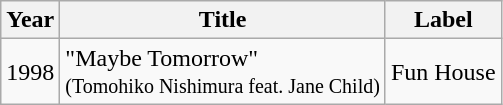<table class="wikitable">
<tr>
<th>Year</th>
<th>Title</th>
<th>Label</th>
</tr>
<tr>
<td>1998</td>
<td>"Maybe Tomorrow"<br><small>(Tomohiko Nishimura feat. Jane Child)</small></td>
<td>Fun House</td>
</tr>
</table>
